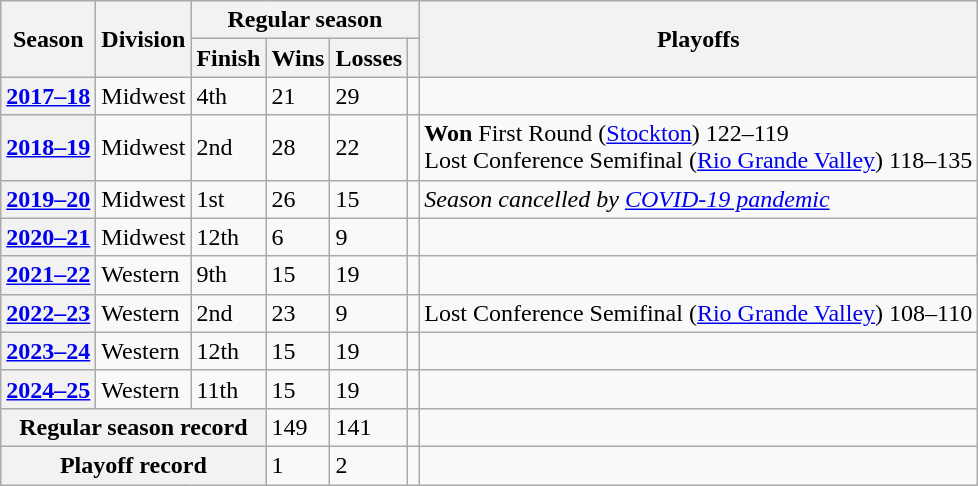<table class="wikitable plainrowheaders">
<tr>
<th scope="col" rowspan=2>Season</th>
<th scope="col" rowspan=2>Division</th>
<th scope="colgroup" colspan=4>Regular season</th>
<th scope="col" rowspan=2>Playoffs</th>
</tr>
<tr>
<th scope="col">Finish</th>
<th scope="col">Wins</th>
<th scope="col">Losses</th>
<th scope="col"></th>
</tr>
<tr>
<th scope="row"><a href='#'>2017–18</a></th>
<td>Midwest</td>
<td>4th</td>
<td>21</td>
<td>29</td>
<td></td>
<td align=left></td>
</tr>
<tr>
<th scope="row"><a href='#'>2018–19</a></th>
<td>Midwest</td>
<td>2nd</td>
<td>28</td>
<td>22</td>
<td></td>
<td align=left><strong>Won</strong> First Round (<a href='#'>Stockton</a>) 122–119<br>Lost Conference Semifinal (<a href='#'>Rio Grande Valley</a>) 118–135</td>
</tr>
<tr>
<th scope="row"><a href='#'>2019–20</a></th>
<td>Midwest</td>
<td>1st</td>
<td>26</td>
<td>15</td>
<td></td>
<td align=left><em>Season cancelled by <a href='#'>COVID-19 pandemic</a></em></td>
</tr>
<tr>
<th scope="row"><a href='#'>2020–21</a></th>
<td>Midwest</td>
<td>12th</td>
<td>6</td>
<td>9</td>
<td></td>
<td align=left></td>
</tr>
<tr>
<th scope="row"><a href='#'>2021–22</a></th>
<td>Western</td>
<td>9th</td>
<td>15</td>
<td>19</td>
<td></td>
<td align=left></td>
</tr>
<tr>
<th scope="row"><a href='#'>2022–23</a></th>
<td>Western</td>
<td>2nd</td>
<td>23</td>
<td>9</td>
<td></td>
<td align=left>Lost Conference Semifinal (<a href='#'>Rio Grande Valley</a>) 108–110</td>
</tr>
<tr>
<th scope="row"><a href='#'>2023–24</a></th>
<td>Western</td>
<td>12th</td>
<td>15</td>
<td>19</td>
<td></td>
<td align=left></td>
</tr>
<tr>
<th scope="row"><a href='#'>2024–25</a></th>
<td>Western</td>
<td>11th</td>
<td>15</td>
<td>19</td>
<td></td>
<td align=left></td>
</tr>
<tr>
<th scope="row" colspan=3>Regular season record</th>
<td>149</td>
<td>141</td>
<td></td>
<td></td>
</tr>
<tr>
<th scope="row" colspan=3>Playoff record</th>
<td>1</td>
<td>2</td>
<td></td>
<td></td>
</tr>
</table>
